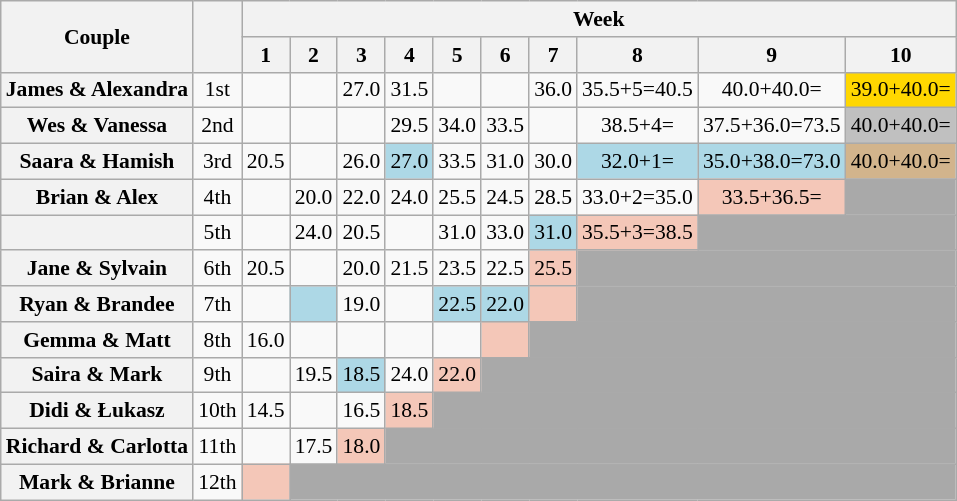<table class="wikitable sortable" style="text-align:center; font-size:90%"">
<tr>
<th scope="col" rowspan=2 style="text-align:center">Couple</th>
<th scope="col" rowspan=2 style="text-align:center"></th>
<th colspan="10" style="text-align:center">Week</th>
</tr>
<tr>
<th scope="col">1</th>
<th scope="col">2</th>
<th scope="col">3</th>
<th scope="col">4</th>
<th scope="col">5</th>
<th scope="col">6</th>
<th scope="col">7</th>
<th scope="col">8</th>
<th scope="col">9</th>
<th scope="col">10</th>
</tr>
<tr>
<th scope="row">James & Alexandra</th>
<td>1st</td>
<td></td>
<td></td>
<td>27.0</td>
<td>31.5</td>
<td></td>
<td></td>
<td>36.0</td>
<td>35.5+5=40.5</td>
<td>40.0+40.0=</td>
<td bgcolor=gold>39.0+40.0=</td>
</tr>
<tr>
<th scope="row">Wes & Vanessa</th>
<td>2nd</td>
<td></td>
<td></td>
<td></td>
<td>29.5</td>
<td>34.0</td>
<td>33.5</td>
<td></td>
<td>38.5+4=</td>
<td>37.5+36.0=73.5</td>
<td bgcolor=silver>40.0+40.0=</td>
</tr>
<tr>
<th scope="row">Saara & Hamish</th>
<td>3rd</td>
<td>20.5</td>
<td></td>
<td>26.0</td>
<td bgcolor=lightblue>27.0</td>
<td>33.5</td>
<td>31.0</td>
<td>30.0</td>
<td bgcolor=lightblue>32.0+1=</td>
<td bgcolor=lightblue>35.0+38.0=73.0</td>
<td bgcolor=tan>40.0+40.0=</td>
</tr>
<tr>
<th scope="row">Brian & Alex</th>
<td>4th</td>
<td></td>
<td>20.0</td>
<td>22.0</td>
<td>24.0</td>
<td>25.5</td>
<td>24.5</td>
<td>28.5</td>
<td>33.0+2=35.0</td>
<td bgcolor="#f4c7b8">33.5+36.5=</td>
<td bgcolor=darkgrey></td>
</tr>
<tr>
<th scope="row"></th>
<td>5th</td>
<td></td>
<td>24.0</td>
<td>20.5</td>
<td></td>
<td>31.0</td>
<td>33.0</td>
<td bgcolor=lightblue>31.0</td>
<td bgcolor="#f4c7b8">35.5+3=38.5</td>
<td bgcolor=darkgrey colspan=2></td>
</tr>
<tr>
<th scope="row">Jane & Sylvain</th>
<td>6th</td>
<td>20.5</td>
<td></td>
<td>20.0</td>
<td>21.5</td>
<td>23.5</td>
<td>22.5</td>
<td bgcolor="#f4c7b8">25.5</td>
<td bgcolor=darkgrey colspan=3></td>
</tr>
<tr>
<th scope="row">Ryan & Brandee</th>
<td>7th</td>
<td></td>
<td bgcolor=lightblue></td>
<td>19.0</td>
<td></td>
<td bgcolor=lightblue>22.5</td>
<td bgcolor=lightblue>22.0</td>
<td bgcolor="#f4c7b8"></td>
<td bgcolor=darkgrey colspan=3></td>
</tr>
<tr>
<th scope="row">Gemma & Matt</th>
<td>8th</td>
<td>16.0</td>
<td></td>
<td></td>
<td></td>
<td></td>
<td bgcolor="#f4c7b8"></td>
<td bgcolor=darkgrey colspan=4></td>
</tr>
<tr>
<th scope="row">Saira & Mark</th>
<td>9th</td>
<td></td>
<td>19.5</td>
<td bgcolor=lightblue>18.5</td>
<td>24.0</td>
<td bgcolor="#f4c7b8">22.0</td>
<td bgcolor=darkgrey colspan=5></td>
</tr>
<tr>
<th scope="row">Didi & Łukasz</th>
<td>10th</td>
<td>14.5</td>
<td></td>
<td>16.5</td>
<td bgcolor="#f4c7b8">18.5</td>
<td bgcolor=darkgrey colspan=6></td>
</tr>
<tr>
<th scope="row">Richard & Carlotta</th>
<td>11th</td>
<td></td>
<td>17.5</td>
<td bgcolor="#f4c7b8">18.0</td>
<td bgcolor=darkgrey colspan=7></td>
</tr>
<tr>
<th scope="row">Mark & Brianne</th>
<td>12th</td>
<td bgcolor="#f4c7b8"></td>
<td bgcolor=darkgrey colspan=9></td>
</tr>
</table>
